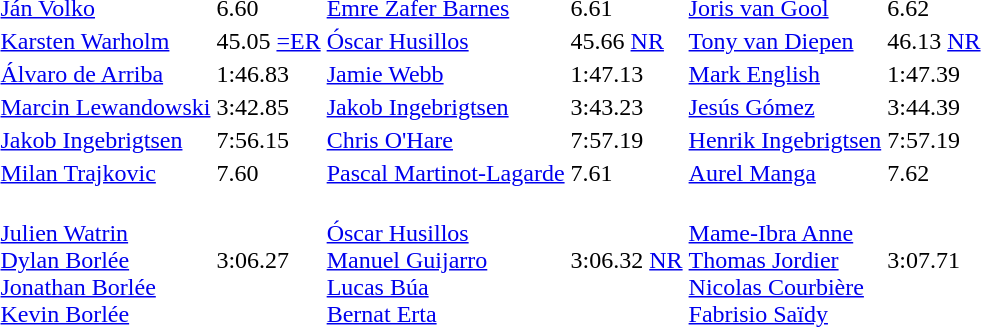<table>
<tr>
<td></td>
<td><a href='#'>Ján Volko</a><br></td>
<td>6.60</td>
<td><a href='#'>Emre Zafer Barnes</a><br></td>
<td>6.61</td>
<td><a href='#'>Joris van Gool</a><br></td>
<td>6.62</td>
</tr>
<tr>
<td></td>
<td><a href='#'>Karsten Warholm</a><br></td>
<td>45.05 <a href='#'>=ER</a></td>
<td><a href='#'>Óscar Husillos</a><br></td>
<td>45.66 <a href='#'>NR</a></td>
<td><a href='#'>Tony van Diepen</a><br></td>
<td>46.13 <a href='#'>NR</a></td>
</tr>
<tr>
<td></td>
<td><a href='#'>Álvaro de Arriba</a><br></td>
<td>1:46.83</td>
<td><a href='#'>Jamie Webb</a><br></td>
<td>1:47.13 </td>
<td><a href='#'>Mark English</a><br></td>
<td>1:47.39</td>
</tr>
<tr>
<td></td>
<td><a href='#'>Marcin Lewandowski</a><br></td>
<td>3:42.85</td>
<td><a href='#'>Jakob Ingebrigtsen</a><br></td>
<td>3:43.23</td>
<td><a href='#'>Jesús Gómez</a><br></td>
<td>3:44.39</td>
</tr>
<tr>
<td></td>
<td><a href='#'>Jakob Ingebrigtsen</a><br></td>
<td>7:56.15</td>
<td><a href='#'>Chris O'Hare</a><br></td>
<td>7:57.19</td>
<td><a href='#'>Henrik Ingebrigtsen</a><br></td>
<td>7:57.19</td>
</tr>
<tr>
<td></td>
<td><a href='#'>Milan Trajkovic</a><br></td>
<td>7.60</td>
<td><a href='#'>Pascal Martinot-Lagarde</a><br></td>
<td>7.61</td>
<td><a href='#'>Aurel Manga</a><br></td>
<td>7.62</td>
</tr>
<tr>
<td></td>
<td><br><a href='#'>Julien Watrin</a><br><a href='#'>Dylan Borlée</a><br><a href='#'>Jonathan Borlée</a><br><a href='#'>Kevin Borlée</a></td>
<td>3:06.27</td>
<td><br><a href='#'>Óscar Husillos</a><br><a href='#'>Manuel Guijarro</a><br><a href='#'>Lucas Búa</a><br><a href='#'>Bernat Erta</a></td>
<td>3:06.32 <a href='#'>NR</a></td>
<td><br><a href='#'>Mame-Ibra Anne</a><br><a href='#'>Thomas Jordier</a><br><a href='#'>Nicolas Courbière</a><br><a href='#'>Fabrisio Saïdy</a></td>
<td>3:07.71</td>
</tr>
</table>
